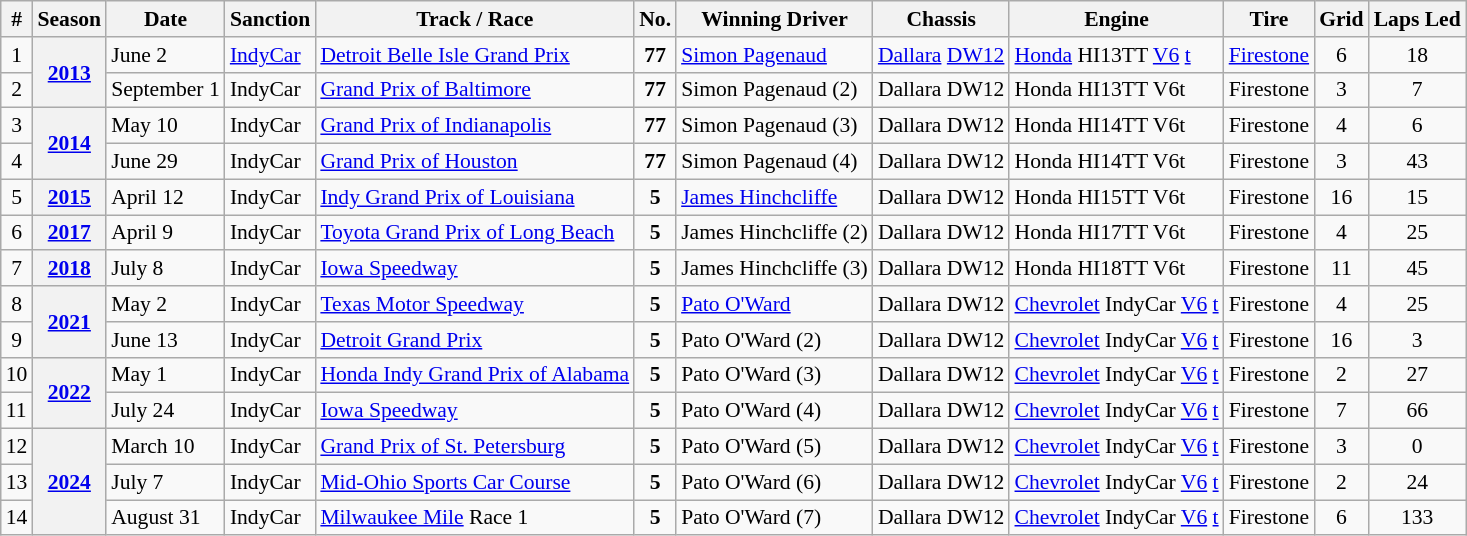<table class="wikitable" style="font-size:90%;">
<tr>
<th>#</th>
<th>Season</th>
<th>Date</th>
<th>Sanction</th>
<th>Track / Race</th>
<th>No.</th>
<th>Winning Driver</th>
<th>Chassis</th>
<th>Engine</th>
<th>Tire</th>
<th>Grid</th>
<th>Laps Led</th>
</tr>
<tr>
<td align=center>1</td>
<th rowspan=2><a href='#'>2013</a></th>
<td>June 2</td>
<td><a href='#'>IndyCar</a></td>
<td> <a href='#'>Detroit Belle Isle Grand Prix</a></td>
<td align=center><strong>77</strong></td>
<td> <a href='#'>Simon Pagenaud</a></td>
<td><a href='#'>Dallara</a> <a href='#'>DW12</a></td>
<td><a href='#'>Honda</a> HI13TT <a href='#'>V6</a> <a href='#'>t</a></td>
<td><a href='#'>Firestone</a></td>
<td align=center>6</td>
<td align=center>18</td>
</tr>
<tr>
<td align=center>2</td>
<td>September 1</td>
<td>IndyCar</td>
<td> <a href='#'>Grand Prix of Baltimore</a></td>
<td align=center><strong>77</strong></td>
<td> Simon Pagenaud (2)</td>
<td>Dallara DW12</td>
<td>Honda HI13TT V6t</td>
<td>Firestone</td>
<td align=center>3</td>
<td align=center>7</td>
</tr>
<tr>
<td align=center>3</td>
<th rowspan=2><a href='#'>2014</a></th>
<td>May 10</td>
<td>IndyCar</td>
<td> <a href='#'>Grand Prix of Indianapolis</a></td>
<td align=center><strong>77</strong></td>
<td> Simon Pagenaud (3)</td>
<td>Dallara DW12</td>
<td>Honda HI14TT V6t</td>
<td>Firestone</td>
<td align=center>4</td>
<td align=center>6</td>
</tr>
<tr>
<td align=center>4</td>
<td>June 29</td>
<td>IndyCar</td>
<td> <a href='#'>Grand Prix of Houston</a></td>
<td align="center"><strong>77</strong></td>
<td> Simon Pagenaud (4)</td>
<td>Dallara DW12</td>
<td>Honda HI14TT V6t</td>
<td>Firestone</td>
<td align=center>3</td>
<td align=center>43</td>
</tr>
<tr>
<td align=center>5</td>
<th><a href='#'>2015</a></th>
<td>April 12</td>
<td>IndyCar</td>
<td> <a href='#'>Indy Grand Prix of Louisiana</a></td>
<td align="center"><strong>5</strong></td>
<td align="left"> <a href='#'>James Hinchcliffe</a></td>
<td>Dallara DW12</td>
<td>Honda HI15TT V6t</td>
<td>Firestone</td>
<td align=center>16</td>
<td align=center>15</td>
</tr>
<tr>
<td align=center>6</td>
<th><a href='#'>2017</a></th>
<td>April 9</td>
<td>IndyCar</td>
<td> <a href='#'>Toyota Grand Prix of Long Beach</a></td>
<td align="center"><strong>5</strong></td>
<td align="left"> James Hinchcliffe (2)</td>
<td>Dallara DW12</td>
<td>Honda HI17TT V6t</td>
<td>Firestone</td>
<td align=center>4</td>
<td align=center>25</td>
</tr>
<tr>
<td align=center>7</td>
<th><a href='#'>2018</a></th>
<td>July 8</td>
<td>IndyCar</td>
<td> <a href='#'>Iowa Speedway</a></td>
<td align="center"><strong>5</strong></td>
<td align="left"> James Hinchcliffe (3)</td>
<td>Dallara DW12</td>
<td>Honda HI18TT V6t</td>
<td>Firestone</td>
<td align=center>11</td>
<td align=center>45</td>
</tr>
<tr>
<td align=center>8</td>
<th rowspan="2"><a href='#'>2021</a></th>
<td>May 2</td>
<td>IndyCar</td>
<td> <a href='#'>Texas Motor Speedway</a></td>
<td align="center"><strong>5</strong></td>
<td align="left"> <a href='#'>Pato O'Ward</a></td>
<td>Dallara DW12</td>
<td><a href='#'>Chevrolet</a> IndyCar <a href='#'>V6</a> <a href='#'>t</a></td>
<td>Firestone</td>
<td align=center>4</td>
<td align=center>25</td>
</tr>
<tr>
<td align=center>9</td>
<td>June 13</td>
<td>IndyCar</td>
<td> <a href='#'>Detroit Grand Prix</a></td>
<td align="center"><strong>5</strong></td>
<td align="left"> Pato O'Ward (2)</td>
<td>Dallara DW12</td>
<td><a href='#'>Chevrolet</a> IndyCar <a href='#'>V6</a> <a href='#'>t</a></td>
<td>Firestone</td>
<td align=center>16</td>
<td align=center>3</td>
</tr>
<tr>
<td>10</td>
<th rowspan="2"><a href='#'>2022</a></th>
<td>May 1</td>
<td>IndyCar</td>
<td> <a href='#'>Honda Indy Grand Prix of Alabama</a></td>
<td align=center><strong>5</strong></td>
<td> Pato O'Ward (3)</td>
<td>Dallara DW12</td>
<td><a href='#'>Chevrolet</a> IndyCar <a href='#'>V6</a> <a href='#'>t</a></td>
<td>Firestone</td>
<td align=center>2</td>
<td align=center>27</td>
</tr>
<tr>
<td>11</td>
<td>July 24</td>
<td>IndyCar</td>
<td> <a href='#'>Iowa Speedway</a></td>
<td align=center><strong>5</strong></td>
<td> Pato O'Ward (4)</td>
<td>Dallara DW12</td>
<td><a href='#'>Chevrolet</a> IndyCar <a href='#'>V6</a> <a href='#'>t</a></td>
<td>Firestone</td>
<td align=center>7</td>
<td align=center>66</td>
</tr>
<tr>
<td>12</td>
<th rowspan="3"><a href='#'>2024</a></th>
<td>March 10</td>
<td>IndyCar</td>
<td> <a href='#'>Grand Prix of St. Petersburg</a></td>
<td align=center><strong>5</strong></td>
<td> Pato O'Ward (5)</td>
<td>Dallara DW12</td>
<td><a href='#'>Chevrolet</a> IndyCar <a href='#'>V6</a> <a href='#'>t</a></td>
<td>Firestone</td>
<td align=center>3</td>
<td align=center>0</td>
</tr>
<tr>
<td>13</td>
<td>July 7</td>
<td>IndyCar</td>
<td> <a href='#'>Mid-Ohio Sports Car Course</a></td>
<td align=center><strong>5</strong></td>
<td> Pato O'Ward (6)</td>
<td>Dallara DW12</td>
<td><a href='#'>Chevrolet</a> IndyCar <a href='#'>V6</a> <a href='#'>t</a></td>
<td>Firestone</td>
<td align=center>2</td>
<td align=center>24</td>
</tr>
<tr>
<td>14</td>
<td>August 31</td>
<td>IndyCar</td>
<td> <a href='#'>Milwaukee Mile</a> Race 1</td>
<td align=center><strong>5</strong></td>
<td> Pato O'Ward (7)</td>
<td>Dallara DW12</td>
<td><a href='#'>Chevrolet</a> IndyCar <a href='#'>V6</a> <a href='#'>t</a></td>
<td>Firestone</td>
<td align=center>6</td>
<td align=center>133</td>
</tr>
</table>
